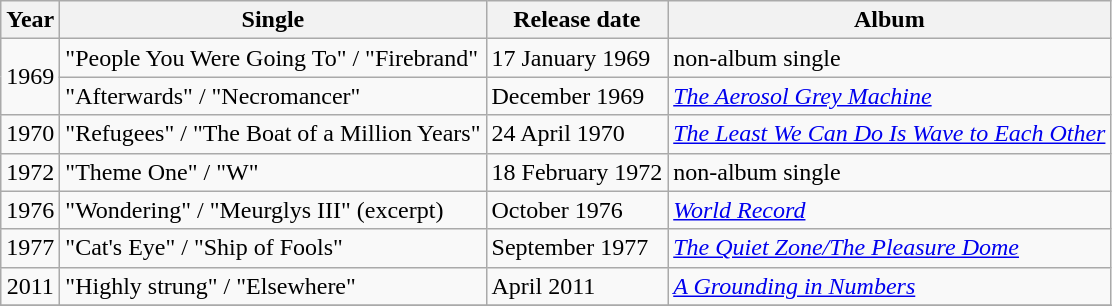<table class="wikitable" style="text-align:center;">
<tr>
<th>Year</th>
<th>Single</th>
<th>Release date</th>
<th>Album</th>
</tr>
<tr>
<td rowspan=2>1969</td>
<td align="left">"People You Were Going To" / "Firebrand"</td>
<td align="left">17 January 1969</td>
<td align="left">non-album single</td>
</tr>
<tr>
<td align="left">"Afterwards" / "Necromancer"</td>
<td align="left">December 1969</td>
<td align="left"><em><a href='#'>The Aerosol Grey Machine</a></em></td>
</tr>
<tr>
<td>1970</td>
<td align="left">"Refugees" / "The Boat of a Million Years"</td>
<td align="left">24 April 1970</td>
<td align="left"><em><a href='#'>The Least We Can Do Is Wave to Each Other</a></em></td>
</tr>
<tr>
<td>1972</td>
<td align="left">"Theme One" / "W"</td>
<td align="left">18 February 1972</td>
<td align="left">non-album single</td>
</tr>
<tr>
<td>1976</td>
<td align="left">"Wondering" / "Meurglys III" (excerpt)</td>
<td align="left">October 1976</td>
<td align="left"><em><a href='#'>World Record</a></em></td>
</tr>
<tr>
<td>1977</td>
<td align="left">"Cat's Eye" / "Ship of Fools"</td>
<td align="left">September 1977</td>
<td align="left"><em><a href='#'>The Quiet Zone/The Pleasure Dome</a></em></td>
</tr>
<tr>
<td>2011</td>
<td align="left">"Highly strung" / "Elsewhere"</td>
<td align="left">April 2011</td>
<td align="left"><em><a href='#'>A Grounding in Numbers</a></em></td>
</tr>
<tr>
</tr>
</table>
